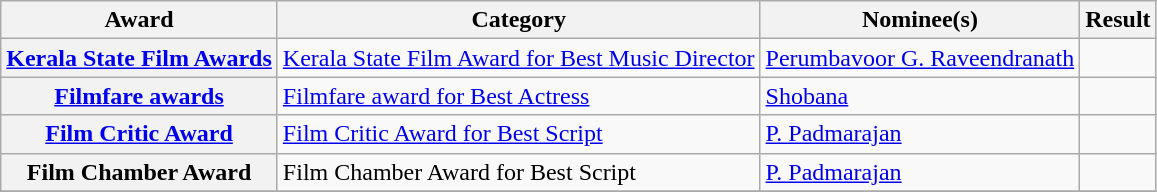<table class="wikitable plainrowheaders sortable">
<tr>
<th scope="col" class="unsortable">Award</th>
<th scope="col" class="unsortable">Category</th>
<th scope="col" class="unsortable">Nominee(s)</th>
<th scope="col" class="unsortable">Result</th>
</tr>
<tr>
<th scope="row" rowspan="1"><a href='#'>Kerala State Film Awards</a></th>
<td><a href='#'>Kerala State Film Award for Best Music Director</a></td>
<td><a href='#'>Perumbavoor G. Raveendranath</a></td>
<td></td>
</tr>
<tr>
<th scope="row" rowspan="1"><a href='#'>Filmfare awards</a></th>
<td><a href='#'>Filmfare award for Best Actress</a></td>
<td><a href='#'>Shobana</a></td>
<td></td>
</tr>
<tr>
<th scope="row" rowspan="1"><a href='#'>Film Critic Award</a></th>
<td><a href='#'>Film Critic Award for Best Script</a></td>
<td><a href='#'>P. Padmarajan</a></td>
<td></td>
</tr>
<tr>
<th scope="row" rowspan="1">Film Chamber Award</th>
<td>Film Chamber Award for Best Script</td>
<td><a href='#'>P. Padmarajan</a></td>
<td></td>
</tr>
<tr>
</tr>
</table>
